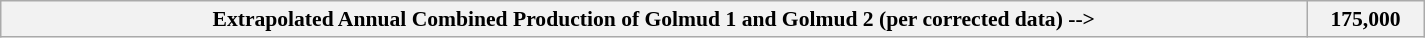<table class=wikitable style="text-align:right; font-size:0.9em; width:950px;">
<tr>
<th>Extrapolated Annual Combined Production of Golmud 1 and Golmud 2 (per corrected data) --></th>
<th>175,000</th>
</tr>
</table>
